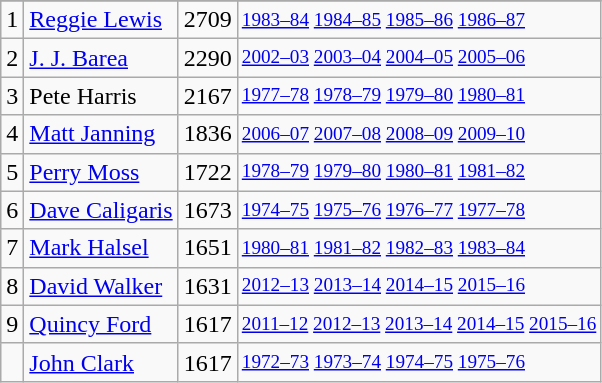<table class="wikitable">
<tr>
</tr>
<tr>
<td>1</td>
<td><a href='#'>Reggie Lewis</a></td>
<td>2709</td>
<td style="font-size:80%;"><a href='#'>1983–84</a> <a href='#'>1984–85</a> <a href='#'>1985–86</a> <a href='#'>1986–87</a></td>
</tr>
<tr>
<td>2</td>
<td><a href='#'>J. J. Barea</a></td>
<td>2290</td>
<td style="font-size:80%;"><a href='#'>2002–03</a> <a href='#'>2003–04</a> <a href='#'>2004–05</a> <a href='#'>2005–06</a></td>
</tr>
<tr>
<td>3</td>
<td>Pete Harris</td>
<td>2167</td>
<td style="font-size:80%;"><a href='#'>1977–78</a> <a href='#'>1978–79</a> <a href='#'>1979–80</a> <a href='#'>1980–81</a></td>
</tr>
<tr>
<td>4</td>
<td><a href='#'>Matt Janning</a></td>
<td>1836</td>
<td style="font-size:80%;"><a href='#'>2006–07</a> <a href='#'>2007–08</a> <a href='#'>2008–09</a> <a href='#'>2009–10</a></td>
</tr>
<tr>
<td>5</td>
<td><a href='#'>Perry Moss</a></td>
<td>1722</td>
<td style="font-size:80%;"><a href='#'>1978–79</a> <a href='#'>1979–80</a> <a href='#'>1980–81</a> <a href='#'>1981–82</a></td>
</tr>
<tr>
<td>6</td>
<td><a href='#'>Dave Caligaris</a></td>
<td>1673</td>
<td style="font-size:80%;"><a href='#'>1974–75</a> <a href='#'>1975–76</a> <a href='#'>1976–77</a> <a href='#'>1977–78</a></td>
</tr>
<tr>
<td>7</td>
<td><a href='#'>Mark Halsel</a></td>
<td>1651</td>
<td style="font-size:80%;"><a href='#'>1980–81</a> <a href='#'>1981–82</a> <a href='#'>1982–83</a> <a href='#'>1983–84</a></td>
</tr>
<tr>
<td>8</td>
<td><a href='#'>David Walker</a></td>
<td>1631</td>
<td style="font-size:80%;"><a href='#'>2012–13</a> <a href='#'>2013–14</a> <a href='#'>2014–15</a> <a href='#'>2015–16</a></td>
</tr>
<tr>
<td>9</td>
<td><a href='#'>Quincy Ford</a></td>
<td>1617</td>
<td style="font-size:80%;"><a href='#'>2011–12</a> <a href='#'>2012–13</a> <a href='#'>2013–14</a> <a href='#'>2014–15</a> <a href='#'>2015–16</a></td>
</tr>
<tr>
<td></td>
<td><a href='#'>John Clark</a></td>
<td>1617</td>
<td style="font-size:80%;"><a href='#'>1972–73</a> <a href='#'>1973–74</a> <a href='#'>1974–75</a> <a href='#'>1975–76</a></td>
</tr>
</table>
